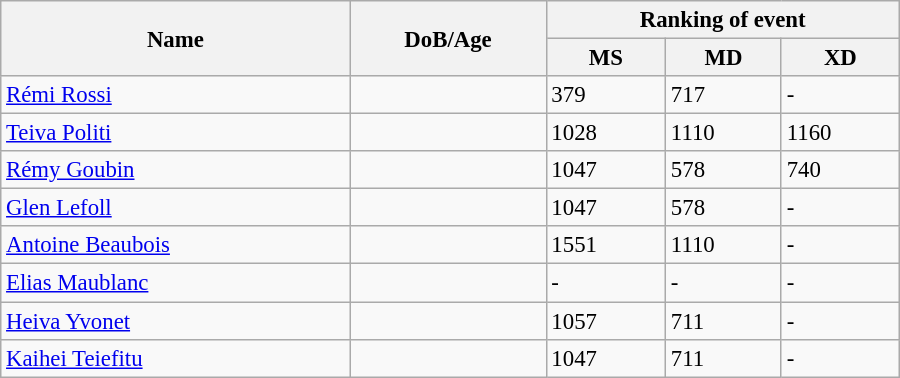<table class="wikitable" style="width:600px; font-size:95%;">
<tr>
<th rowspan="2" align="left">Name</th>
<th rowspan="2" align="left">DoB/Age</th>
<th colspan="3" align="center">Ranking of event</th>
</tr>
<tr>
<th align="center">MS</th>
<th>MD</th>
<th align="center">XD</th>
</tr>
<tr>
<td><a href='#'>Rémi Rossi</a></td>
<td></td>
<td>379</td>
<td>717</td>
<td>-</td>
</tr>
<tr>
<td><a href='#'>Teiva Politi</a></td>
<td></td>
<td>1028</td>
<td>1110</td>
<td>1160</td>
</tr>
<tr>
<td><a href='#'>Rémy Goubin</a></td>
<td></td>
<td>1047</td>
<td>578</td>
<td>740</td>
</tr>
<tr>
<td><a href='#'>Glen Lefoll</a></td>
<td></td>
<td>1047</td>
<td>578</td>
<td>-</td>
</tr>
<tr>
<td><a href='#'>Antoine Beaubois</a></td>
<td></td>
<td>1551</td>
<td>1110</td>
<td>-</td>
</tr>
<tr>
<td><a href='#'>Elias Maublanc</a></td>
<td></td>
<td>-</td>
<td>-</td>
<td>-</td>
</tr>
<tr>
<td><a href='#'>Heiva Yvonet</a></td>
<td></td>
<td>1057</td>
<td>711</td>
<td>-</td>
</tr>
<tr>
<td><a href='#'>Kaihei Teiefitu</a></td>
<td></td>
<td>1047</td>
<td>711</td>
<td>-</td>
</tr>
</table>
